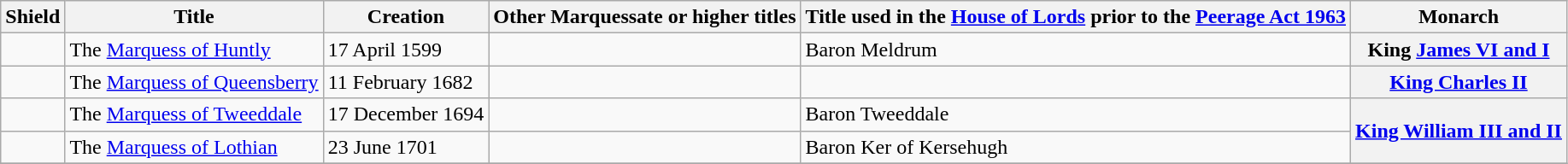<table class="wikitable sortable">
<tr>
<th>Shield</th>
<th>Title</th>
<th>Creation</th>
<th>Other Marquessate or higher titles</th>
<th>Title used in the <a href='#'>House of Lords</a> prior to the <a href='#'>Peerage Act 1963</a></th>
<th>Monarch</th>
</tr>
<tr>
<td align=center></td>
<td>The <a href='#'>Marquess of Huntly</a></td>
<td>17 April 1599</td>
<td></td>
<td> Baron Meldrum</td>
<th>King <a href='#'>James VI and I</a></th>
</tr>
<tr>
<td align=center></td>
<td>The <a href='#'>Marquess of Queensberry</a></td>
<td>11 February 1682</td>
<td></td>
<td></td>
<th><a href='#'>King Charles II</a></th>
</tr>
<tr>
<td align=center></td>
<td>The <a href='#'>Marquess of Tweeddale</a></td>
<td>17 December 1694</td>
<td></td>
<td> Baron Tweeddale</td>
<th rowspan=2><a href='#'>King William III and II</a></th>
</tr>
<tr>
<td align=center></td>
<td>The <a href='#'>Marquess of Lothian</a></td>
<td>23 June 1701</td>
<td></td>
<td> Baron Ker of Kersehugh</td>
</tr>
<tr>
</tr>
</table>
